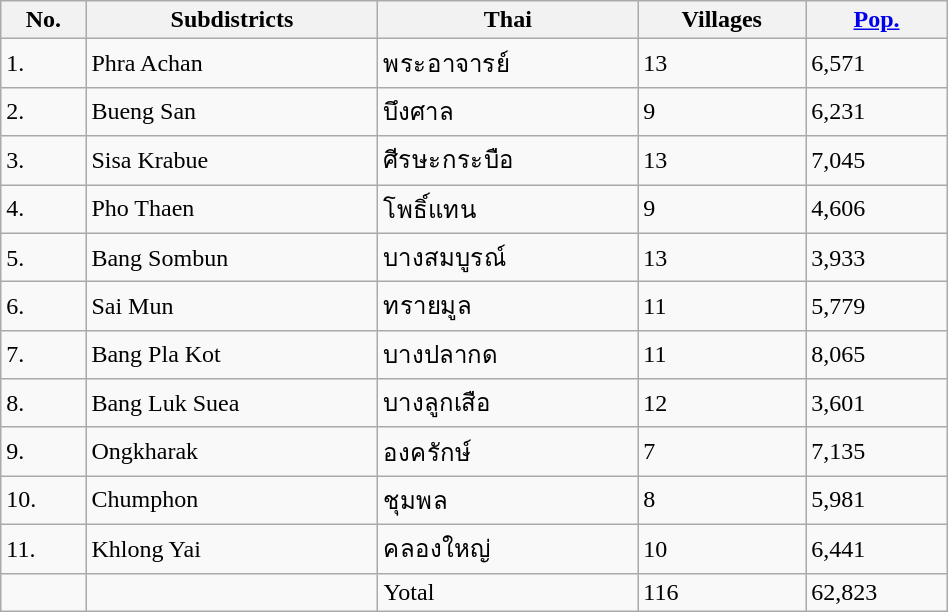<table class="wikitable" style="width:50%;">
<tr>
<th>No.</th>
<th>Subdistricts</th>
<th>Thai</th>
<th>Villages</th>
<th><a href='#'>Pop.</a></th>
</tr>
<tr>
<td>1.</td>
<td>Phra Achan</td>
<td>พระอาจารย์</td>
<td>13</td>
<td>6,571</td>
</tr>
<tr>
<td>2.</td>
<td>Bueng San</td>
<td>บึงศาล</td>
<td>9</td>
<td>6,231</td>
</tr>
<tr>
<td>3.</td>
<td>Sisa Krabue</td>
<td>ศีรษะกระบือ</td>
<td>13</td>
<td>7,045</td>
</tr>
<tr>
<td>4.</td>
<td>Pho Thaen</td>
<td>โพธิ์แทน</td>
<td>9</td>
<td>4,606</td>
</tr>
<tr>
<td>5.</td>
<td>Bang Sombun</td>
<td>บางสมบูรณ์</td>
<td>13</td>
<td>3,933</td>
</tr>
<tr>
<td>6.</td>
<td>Sai Mun</td>
<td>ทรายมูล</td>
<td>11</td>
<td>5,779</td>
</tr>
<tr>
<td>7.</td>
<td>Bang Pla Kot</td>
<td>บางปลากด</td>
<td>11</td>
<td>8,065</td>
</tr>
<tr>
<td>8.</td>
<td>Bang Luk Suea</td>
<td>บางลูกเสือ</td>
<td>12</td>
<td>3,601</td>
</tr>
<tr>
<td>9.</td>
<td>Ongkharak</td>
<td>องครักษ์</td>
<td>7</td>
<td>7,135</td>
</tr>
<tr>
<td>10.</td>
<td>Chumphon</td>
<td>ชุมพล</td>
<td>8</td>
<td>5,981</td>
</tr>
<tr>
<td>11.</td>
<td>Khlong Yai</td>
<td>คลองใหญ่</td>
<td>10</td>
<td>6,441</td>
</tr>
<tr>
<td></td>
<td></td>
<td>Yotal</td>
<td>116</td>
<td>62,823</td>
</tr>
</table>
